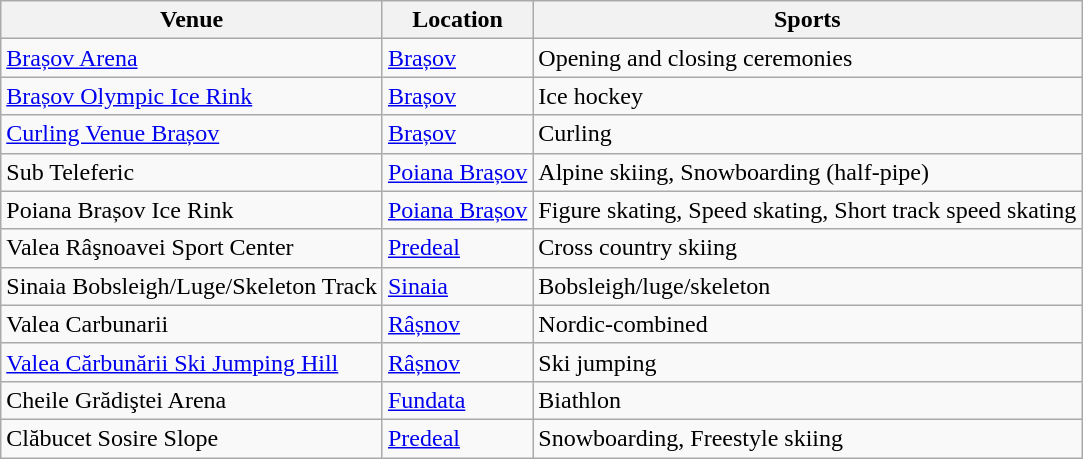<table class="wikitable sortable">
<tr>
<th>Venue</th>
<th>Location</th>
<th class="unsortable">Sports</th>
</tr>
<tr>
<td><a href='#'>Brașov Arena</a></td>
<td><a href='#'>Brașov</a></td>
<td>Opening and closing ceremonies</td>
</tr>
<tr>
<td><a href='#'>Brașov Olympic Ice Rink</a></td>
<td><a href='#'>Brașov</a></td>
<td>Ice hockey</td>
</tr>
<tr>
<td><a href='#'>Curling Venue Brașov</a></td>
<td><a href='#'>Brașov</a></td>
<td>Curling</td>
</tr>
<tr>
<td>Sub Teleferic</td>
<td><a href='#'>Poiana Brașov</a></td>
<td>Alpine skiing, Snowboarding (half-pipe)</td>
</tr>
<tr>
<td>Poiana Brașov Ice Rink</td>
<td><a href='#'>Poiana Brașov</a></td>
<td>Figure skating, Speed skating, Short track speed skating</td>
</tr>
<tr>
<td>Valea Râşnoavei Sport Center</td>
<td><a href='#'>Predeal</a></td>
<td>Cross country skiing</td>
</tr>
<tr>
<td>Sinaia Bobsleigh/Luge/Skeleton Track</td>
<td><a href='#'>Sinaia</a></td>
<td>Bobsleigh/luge/skeleton</td>
</tr>
<tr>
<td>Valea Carbunarii</td>
<td><a href='#'>Râșnov</a></td>
<td>Nordic-combined</td>
</tr>
<tr>
<td><a href='#'>Valea Cărbunării Ski Jumping Hill</a></td>
<td><a href='#'>Râșnov</a></td>
<td>Ski jumping</td>
</tr>
<tr>
<td>Cheile Grădiştei Arena</td>
<td><a href='#'>Fundata</a></td>
<td>Biathlon</td>
</tr>
<tr>
<td>Clăbucet Sosire Slope</td>
<td><a href='#'>Predeal</a></td>
<td>Snowboarding, Freestyle skiing</td>
</tr>
</table>
